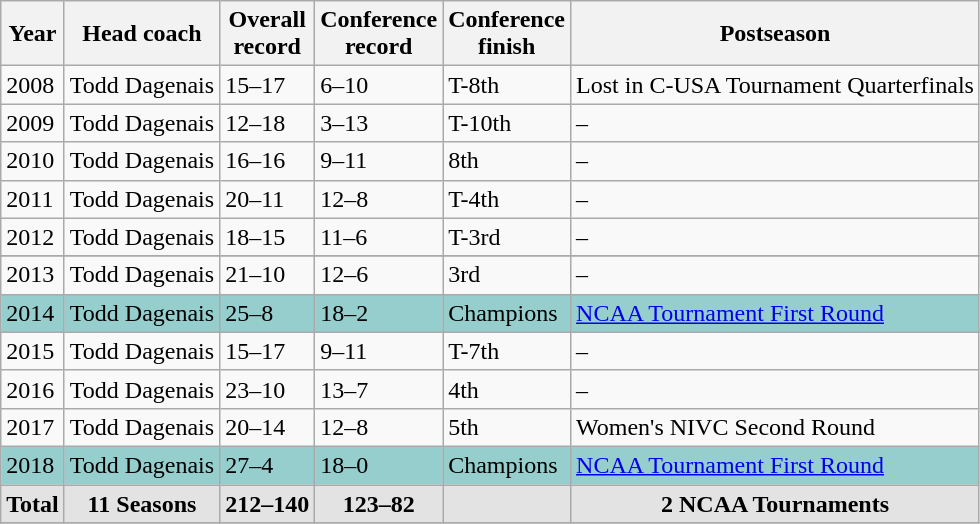<table class="wikitable">
<tr>
<th>Year</th>
<th>Head coach</th>
<th>Overall <br> record</th>
<th>Conference<br> record</th>
<th>Conference<br> finish</th>
<th>Postseason<br></th>
</tr>
<tr>
<td>2008</td>
<td>Todd Dagenais</td>
<td>15–17</td>
<td>6–10</td>
<td>T-8th</td>
<td>Lost in C-USA Tournament Quarterfinals</td>
</tr>
<tr>
<td>2009</td>
<td>Todd Dagenais</td>
<td>12–18</td>
<td>3–13</td>
<td>T-10th</td>
<td>–</td>
</tr>
<tr>
<td>2010</td>
<td>Todd Dagenais</td>
<td>16–16</td>
<td>9–11</td>
<td>8th</td>
<td>–</td>
</tr>
<tr>
<td>2011</td>
<td>Todd Dagenais</td>
<td>20–11</td>
<td>12–8</td>
<td>T-4th</td>
<td>–</td>
</tr>
<tr>
<td>2012</td>
<td>Todd Dagenais</td>
<td>18–15</td>
<td>11–6</td>
<td>T-3rd</td>
<td>–</td>
</tr>
<tr>
</tr>
<tr>
<td>2013</td>
<td>Todd Dagenais</td>
<td>21–10</td>
<td>12–6</td>
<td>3rd</td>
<td>–</td>
</tr>
<tr style="background: #96CDCD;">
<td>2014</td>
<td>Todd Dagenais</td>
<td>25–8</td>
<td>18–2</td>
<td>Champions</td>
<td><a href='#'>NCAA Tournament First Round</a></td>
</tr>
<tr>
<td>2015</td>
<td>Todd Dagenais</td>
<td>15–17</td>
<td>9–11</td>
<td>T-7th</td>
<td>–</td>
</tr>
<tr>
<td>2016</td>
<td>Todd Dagenais</td>
<td>23–10</td>
<td>13–7</td>
<td>4th</td>
<td>–</td>
</tr>
<tr>
<td>2017</td>
<td>Todd Dagenais</td>
<td>20–14</td>
<td>12–8</td>
<td>5th</td>
<td>Women's NIVC Second Round</td>
</tr>
<tr style="background: #96CDCD;">
<td>2018</td>
<td>Todd Dagenais</td>
<td>27–4</td>
<td>18–0</td>
<td>Champions</td>
<td><a href='#'>NCAA Tournament First Round</a></td>
</tr>
<tr style="background: #e3e3e3;" align="center">
<td><strong>Total</strong></td>
<td><strong>11 Seasons</strong></td>
<td><strong>212–140</strong></td>
<td><strong>123–82</strong></td>
<td><strong></strong></td>
<td><strong>2 NCAA Tournaments</strong></td>
</tr>
<tr>
</tr>
</table>
